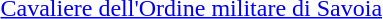<table>
<tr>
<td rowspan=2 style="width:60px; vertical-align:top;"></td>
<td><a href='#'>Cavaliere dell'Ordine militare di Savoia</a></td>
</tr>
<tr>
<td></td>
</tr>
</table>
